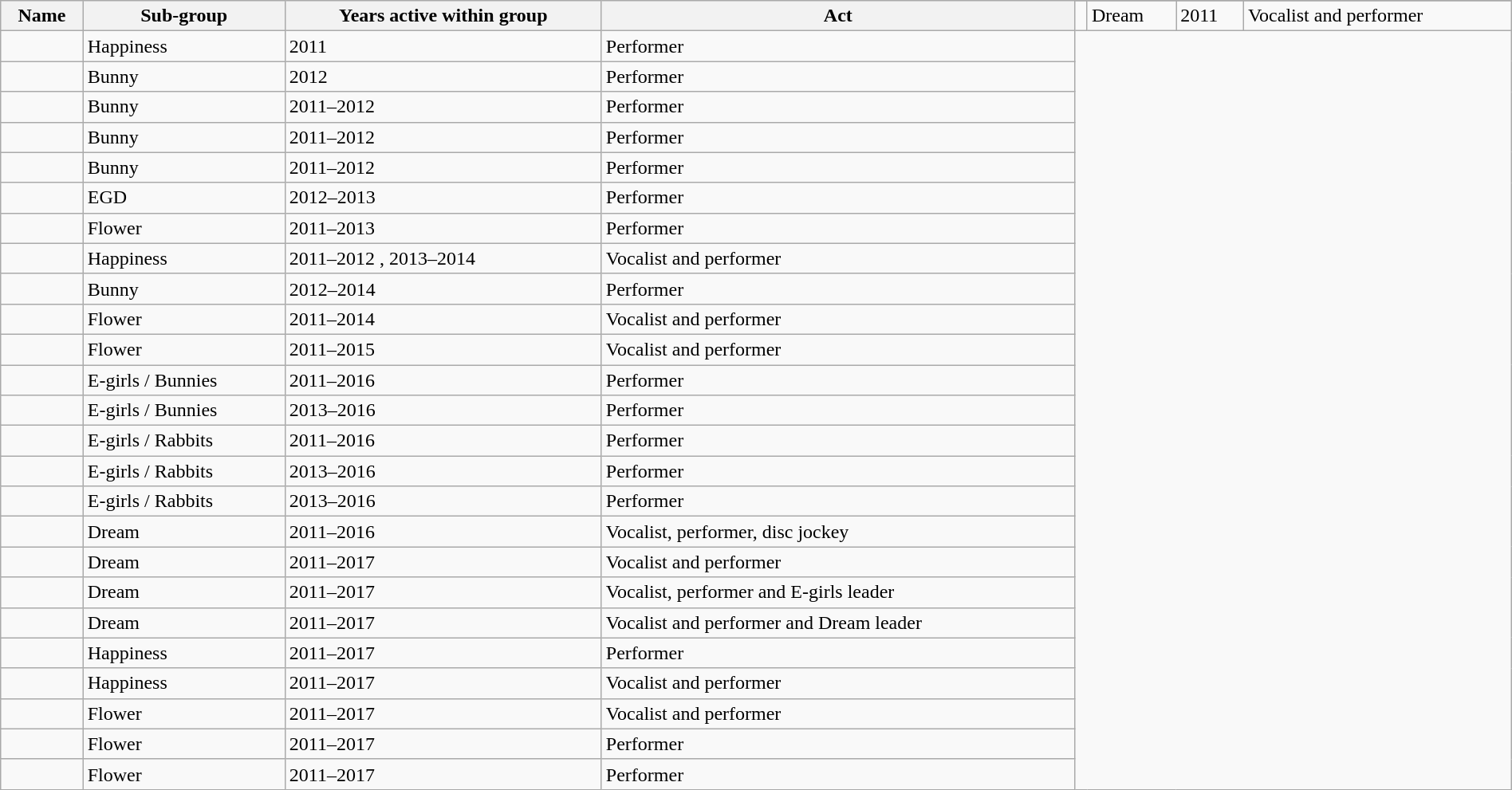<table class="wikitable sortable"  style="text-align:center; width:100%;">
<tr>
<th rowspan="2">Name</th>
<th rowspan="2">Sub-group</th>
<th rowspan="2">Years active within group</th>
<th rowspan="2">Act</th>
</tr>
<tr>
<td style="text-align:left;" data-sort-value="Sayaka Yamamoto"></td>
<td style="text-align:left;">Dream</td>
<td style="text-align:left;">2011</td>
<td style="text-align:left;">Vocalist and performer</td>
</tr>
<tr>
<td style="text-align:left;" data-sort-value="Mimu Hioki"></td>
<td style="text-align:left;">Happiness</td>
<td style="text-align:left;">2011</td>
<td style="text-align:left;">Performer</td>
</tr>
<tr>
<td style="text-align:left;" data-sort-value="Runa Yamamoto"></td>
<td style="text-align:left;">Bunny</td>
<td style="text-align:left;">2012</td>
<td style="text-align:left;">Performer</td>
</tr>
<tr>
<td style="text-align:left;" data-sort-value="Mira Watts"></td>
<td style="text-align:left;">Bunny</td>
<td style="text-align:left;">2011–2012</td>
<td style="text-align:left;">Performer</td>
</tr>
<tr>
<td style="text-align:left;" data-sort-value="Mizuki Hanayama"></td>
<td style="text-align:left;">Bunny</td>
<td style="text-align:left;">2011–2012</td>
<td style="text-align:left;">Performer</td>
</tr>
<tr>
<td style="text-align:left;" data-sort-value="Miyū Ōishi"></td>
<td style="text-align:left;">Bunny</td>
<td style="text-align:left;">2011–2012</td>
<td style="text-align:left;">Performer</td>
</tr>
<tr>
<td style="text-align:left;" data-sort-value="Reina Kizu"></td>
<td style="text-align:left;">EGD</td>
<td style="text-align:left;">2012–2013</td>
<td style="text-align:left;">Performer</td>
</tr>
<tr>
<td style="text-align:left;" data-sort-value="Erina Mizuno"></td>
<td style="text-align:left;">Flower</td>
<td style="text-align:left;">2011–2013</td>
<td style="text-align:left;">Performer</td>
</tr>
<tr>
<td style="text-align:left;" data-sort-value="Mayu Suigeda"></td>
<td style="text-align:left;">Happiness</td>
<td style="text-align:left;">2011–2012 , 2013–2014</td>
<td style="text-align:left;">Vocalist and performer</td>
</tr>
<tr>
<td style="text-align:left;" data-sort-value="Kyoka Takeda"></td>
<td style="text-align:left;">Bunny</td>
<td style="text-align:left;">2012–2014</td>
<td style="text-align:left;">Performer</td>
</tr>
<tr>
<td style="text-align:left;" data-sort-value="Chiharu Muto"></td>
<td style="text-align:left;">Flower</td>
<td style="text-align:left;">2011–2014</td>
<td style="text-align:left;">Vocalist and performer</td>
</tr>
<tr>
<td style="text-align:left;" data-sort-value="Kyoka Ichiki"></td>
<td style="text-align:left;">Flower</td>
<td style="text-align:left;">2011–2015</td>
<td style="text-align:left;">Vocalist and performer</td>
</tr>
<tr>
<td style="text-align:left;" data-sort-value="Rio Inagaki"></td>
<td style="text-align:left;">E-girls / Bunnies</td>
<td style="text-align:left;">2011–2016</td>
<td style="text-align:left;">Performer</td>
</tr>
<tr>
<td style="text-align:left;" data-sort-value="Momoka Nakajima"></td>
<td style="text-align:left;">E-girls / Bunnies</td>
<td style="text-align:left;">2013–2016</td>
<td style="text-align:left;">Performer</td>
</tr>
<tr>
<td style="text-align:left;" data-sort-value="Misato Hagio"></td>
<td style="text-align:left;">E-girls / Rabbits</td>
<td style="text-align:left;">2011–2016</td>
<td style="text-align:left;">Performer</td>
</tr>
<tr>
<td style="text-align:left;" data-sort-value="Marina Watanabe"></td>
<td style="text-align:left;">E-girls / Rabbits</td>
<td style="text-align:left;">2013–2016</td>
<td style="text-align:left;">Performer</td>
</tr>
<tr>
<td style="text-align:left;" data-sort-value="Risa Ikuta"></td>
<td style="text-align:left;">E-girls / Rabbits</td>
<td style="text-align:left;">2013–2016</td>
<td style="text-align:left;">Performer</td>
</tr>
<tr>
<td style="text-align:left;" data-sort-value="Erie"></td>
<td style="text-align:left;">Dream</td>
<td style="text-align:left;">2011–2016</td>
<td style="text-align:left;">Vocalist, performer, disc jockey</td>
</tr>
<tr>
<td style="text-align:left;" data-sort-value="Shizuka"></td>
<td style="text-align:left;">Dream</td>
<td style="text-align:left;">2011–2017</td>
<td style="text-align:left;">Vocalist and performer</td>
</tr>
<tr>
<td style="text-align:left;" data-sort-value="Aya"></td>
<td style="text-align:left;">Dream</td>
<td style="text-align:left;">2011–2017</td>
<td style="text-align:left;">Vocalist, performer and E-girls leader</td>
</tr>
<tr>
<td style="text-align:left;" data-sort-value="Ami"></td>
<td style="text-align:left;">Dream</td>
<td style="text-align:left;">2011–2017</td>
<td style="text-align:left;">Vocalist and performer and Dream leader</td>
</tr>
<tr>
<td style="text-align:left;" data-sort-value="Miyuu"></td>
<td style="text-align:left;">Happiness</td>
<td style="text-align:left;">2011–2017</td>
<td style="text-align:left;">Performer</td>
</tr>
<tr>
<td style="text-align:left;" data-sort-value="Ruri Kawamoto"></td>
<td style="text-align:left;">Happiness</td>
<td style="text-align:left;">2011–2017</td>
<td style="text-align:left;">Vocalist and performer</td>
</tr>
<tr>
<td style="text-align:left;" data-sort-value="Shuuka Fujii"></td>
<td style="text-align:left;">Flower</td>
<td style="text-align:left;">2011–2017</td>
<td style="text-align:left;">Vocalist and performer</td>
</tr>
<tr>
<td style="text-align:left;" data-sort-value="Manami Shigetome"></td>
<td style="text-align:left;">Flower</td>
<td style="text-align:left;">2011–2017</td>
<td style="text-align:left;">Performer</td>
</tr>
<tr>
<td style="text-align:left;" data-sort-value="Mio Nakajima"></td>
<td style="text-align:left;">Flower</td>
<td style="text-align:left;">2011–2017</td>
<td style="text-align:left;">Performer</td>
</tr>
</table>
